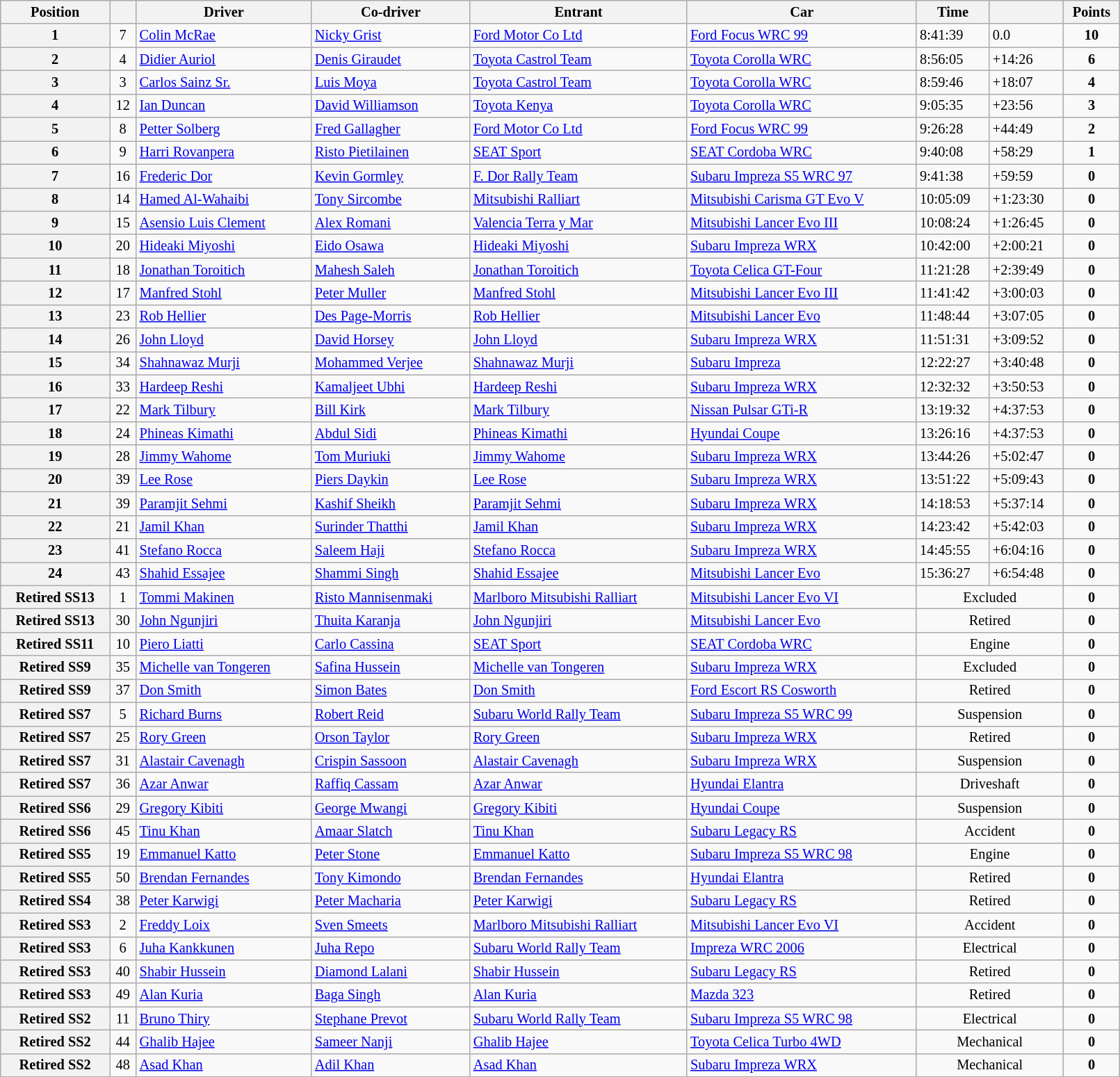<table class="wikitable" width=85% style="font-size: 85%;">
<tr>
<th>Position</th>
<th></th>
<th>Driver</th>
<th>Co-driver</th>
<th>Entrant</th>
<th>Car</th>
<th>Time</th>
<th></th>
<th>Points</th>
</tr>
<tr>
<th>1</th>
<td align="center">7</td>
<td> <a href='#'>Colin McRae</a></td>
<td> <a href='#'>Nicky Grist</a></td>
<td> <a href='#'>Ford Motor Co Ltd</a></td>
<td><a href='#'>Ford Focus WRC 99</a></td>
<td>8:41:39</td>
<td>0.0</td>
<td align="center"><strong>10</strong></td>
</tr>
<tr>
<th>2</th>
<td align="center">4</td>
<td> <a href='#'>Didier Auriol</a></td>
<td> <a href='#'>Denis Giraudet</a></td>
<td> <a href='#'>Toyota Castrol Team</a></td>
<td><a href='#'>Toyota Corolla WRC</a></td>
<td>8:56:05</td>
<td>+14:26</td>
<td align="center"><strong>6</strong></td>
</tr>
<tr>
<th>3</th>
<td align="center">3</td>
<td> <a href='#'>Carlos Sainz Sr.</a></td>
<td> <a href='#'>Luis Moya</a></td>
<td> <a href='#'>Toyota Castrol Team</a></td>
<td><a href='#'>Toyota Corolla WRC</a></td>
<td>8:59:46</td>
<td>+18:07</td>
<td align="center"><strong>4</strong></td>
</tr>
<tr>
<th>4</th>
<td align="center">12</td>
<td> <a href='#'>Ian Duncan</a></td>
<td> <a href='#'>David Williamson</a></td>
<td> <a href='#'>Toyota Kenya</a></td>
<td><a href='#'>Toyota Corolla WRC</a></td>
<td>9:05:35</td>
<td>+23:56</td>
<td align="center"><strong>3</strong></td>
</tr>
<tr>
<th>5</th>
<td align="center">8</td>
<td> <a href='#'>Petter Solberg</a></td>
<td> <a href='#'>Fred Gallagher</a></td>
<td> <a href='#'>Ford Motor Co Ltd</a></td>
<td><a href='#'>Ford Focus WRC 99</a></td>
<td>9:26:28</td>
<td>+44:49</td>
<td align="center"><strong>2</strong></td>
</tr>
<tr>
<th>6</th>
<td align="center">9</td>
<td> <a href='#'>Harri Rovanpera</a></td>
<td> <a href='#'>Risto Pietilainen</a></td>
<td> <a href='#'>SEAT Sport</a></td>
<td><a href='#'>SEAT Cordoba WRC</a></td>
<td>9:40:08</td>
<td>+58:29</td>
<td align="center"><strong>1</strong></td>
</tr>
<tr>
<th>7</th>
<td align="center">16</td>
<td> <a href='#'>Frederic Dor</a></td>
<td> <a href='#'>Kevin Gormley</a></td>
<td> <a href='#'>F. Dor Rally Team</a></td>
<td><a href='#'>Subaru Impreza S5 WRC 97</a></td>
<td>9:41:38</td>
<td>+59:59</td>
<td align="center"><strong>0</strong></td>
</tr>
<tr>
<th>8</th>
<td align="center">14</td>
<td> <a href='#'>Hamed Al-Wahaibi</a></td>
<td> <a href='#'>Tony Sircombe</a></td>
<td> <a href='#'>Mitsubishi Ralliart</a></td>
<td><a href='#'>Mitsubishi Carisma GT Evo V</a></td>
<td>10:05:09</td>
<td>+1:23:30</td>
<td align="center"><strong>0</strong></td>
</tr>
<tr>
<th>9</th>
<td align="center">15</td>
<td> <a href='#'>Asensio Luis Clement</a></td>
<td> <a href='#'>Alex Romani</a></td>
<td> <a href='#'>Valencia Terra y Mar</a></td>
<td><a href='#'>Mitsubishi Lancer Evo III</a></td>
<td>10:08:24</td>
<td>+1:26:45</td>
<td align="center"><strong>0</strong></td>
</tr>
<tr>
<th>10</th>
<td align="center">20</td>
<td> <a href='#'>Hideaki Miyoshi</a></td>
<td> <a href='#'>Eido Osawa</a></td>
<td> <a href='#'>Hideaki Miyoshi</a></td>
<td><a href='#'>Subaru Impreza WRX</a></td>
<td>10:42:00</td>
<td>+2:00:21</td>
<td align="center"><strong>0</strong></td>
</tr>
<tr>
<th>11</th>
<td align="center">18</td>
<td> <a href='#'>Jonathan Toroitich</a></td>
<td> <a href='#'>Mahesh Saleh</a></td>
<td> <a href='#'>Jonathan Toroitich</a></td>
<td><a href='#'>Toyota Celica GT-Four</a></td>
<td>11:21:28</td>
<td>+2:39:49</td>
<td align="center"><strong>0</strong></td>
</tr>
<tr>
<th>12</th>
<td align="center">17</td>
<td> <a href='#'>Manfred Stohl</a></td>
<td> <a href='#'>Peter Muller</a></td>
<td> <a href='#'>Manfred Stohl</a></td>
<td><a href='#'>Mitsubishi Lancer Evo III</a></td>
<td>11:41:42</td>
<td>+3:00:03</td>
<td align="center"><strong>0</strong></td>
</tr>
<tr>
<th>13</th>
<td align="center">23</td>
<td> <a href='#'>Rob Hellier</a></td>
<td> <a href='#'>Des Page-Morris</a></td>
<td> <a href='#'>Rob Hellier</a></td>
<td><a href='#'>Mitsubishi Lancer Evo</a></td>
<td>11:48:44</td>
<td>+3:07:05</td>
<td align="center"><strong>0</strong></td>
</tr>
<tr>
<th>14</th>
<td align="center">26</td>
<td> <a href='#'>John Lloyd</a></td>
<td> <a href='#'>David Horsey</a></td>
<td> <a href='#'>John Lloyd</a></td>
<td><a href='#'>Subaru Impreza WRX</a></td>
<td>11:51:31</td>
<td>+3:09:52</td>
<td align="center"><strong>0</strong></td>
</tr>
<tr>
<th>15</th>
<td align="center">34</td>
<td> <a href='#'>Shahnawaz Murji</a></td>
<td> <a href='#'>Mohammed Verjee</a></td>
<td> <a href='#'>Shahnawaz Murji</a></td>
<td><a href='#'>Subaru Impreza</a></td>
<td>12:22:27</td>
<td>+3:40:48</td>
<td align="center"><strong>0</strong></td>
</tr>
<tr>
<th>16</th>
<td align="center">33</td>
<td> <a href='#'>Hardeep Reshi</a></td>
<td> <a href='#'>Kamaljeet Ubhi</a></td>
<td> <a href='#'>Hardeep Reshi</a></td>
<td><a href='#'>Subaru Impreza WRX</a></td>
<td>12:32:32</td>
<td>+3:50:53</td>
<td align="center"><strong>0</strong></td>
</tr>
<tr>
<th>17</th>
<td align="center">22</td>
<td> <a href='#'>Mark Tilbury</a></td>
<td> <a href='#'>Bill Kirk</a></td>
<td> <a href='#'>Mark Tilbury</a></td>
<td><a href='#'>Nissan Pulsar GTi-R</a></td>
<td>13:19:32</td>
<td>+4:37:53</td>
<td align="center"><strong>0</strong></td>
</tr>
<tr>
<th>18</th>
<td align="center">24</td>
<td> <a href='#'>Phineas Kimathi</a></td>
<td> <a href='#'>Abdul Sidi</a></td>
<td> <a href='#'>Phineas Kimathi</a></td>
<td><a href='#'>Hyundai Coupe</a></td>
<td>13:26:16</td>
<td>+4:37:53</td>
<td align="center"><strong>0</strong></td>
</tr>
<tr>
<th>19</th>
<td align="center">28</td>
<td> <a href='#'>Jimmy Wahome</a></td>
<td> <a href='#'>Tom Muriuki</a></td>
<td> <a href='#'>Jimmy Wahome</a></td>
<td><a href='#'>Subaru Impreza WRX</a></td>
<td>13:44:26</td>
<td>+5:02:47</td>
<td align="center"><strong>0</strong></td>
</tr>
<tr>
<th>20</th>
<td align="center">39</td>
<td> <a href='#'>Lee Rose</a></td>
<td> <a href='#'>Piers Daykin</a></td>
<td> <a href='#'>Lee Rose</a></td>
<td><a href='#'>Subaru Impreza WRX</a></td>
<td>13:51:22</td>
<td>+5:09:43</td>
<td align="center"><strong>0</strong></td>
</tr>
<tr>
<th>21</th>
<td align="center">39</td>
<td> <a href='#'>Paramjit Sehmi</a></td>
<td> <a href='#'>Kashif Sheikh</a></td>
<td> <a href='#'>Paramjit Sehmi</a></td>
<td><a href='#'>Subaru Impreza WRX</a></td>
<td>14:18:53</td>
<td>+5:37:14</td>
<td align="center"><strong>0</strong></td>
</tr>
<tr>
<th>22</th>
<td align="center">21</td>
<td> <a href='#'>Jamil Khan</a></td>
<td> <a href='#'>Surinder Thatthi</a></td>
<td> <a href='#'>Jamil Khan</a></td>
<td><a href='#'>Subaru Impreza WRX</a></td>
<td>14:23:42</td>
<td>+5:42:03</td>
<td align="center"><strong>0</strong></td>
</tr>
<tr>
<th>23</th>
<td align="center">41</td>
<td> <a href='#'>Stefano Rocca</a></td>
<td> <a href='#'>Saleem Haji</a></td>
<td> <a href='#'>Stefano Rocca</a></td>
<td><a href='#'>Subaru Impreza WRX</a></td>
<td>14:45:55</td>
<td>+6:04:16</td>
<td align="center"><strong>0</strong></td>
</tr>
<tr>
<th>24</th>
<td align="center">43</td>
<td> <a href='#'>Shahid Essajee</a></td>
<td> <a href='#'>Shammi Singh</a></td>
<td> <a href='#'>Shahid Essajee</a></td>
<td><a href='#'>Mitsubishi Lancer Evo</a></td>
<td>15:36:27</td>
<td>+6:54:48</td>
<td align="center"><strong>0</strong></td>
</tr>
<tr>
<th>Retired SS13</th>
<td align="center">1</td>
<td> <a href='#'>Tommi Makinen</a></td>
<td> <a href='#'>Risto Mannisenmaki</a></td>
<td> <a href='#'>Marlboro Mitsubishi Ralliart</a></td>
<td><a href='#'>Mitsubishi Lancer Evo VI</a></td>
<td colspan="2" align="center">Excluded</td>
<td align="center"><strong>0</strong></td>
</tr>
<tr>
<th>Retired SS13</th>
<td align="center">30</td>
<td> <a href='#'>John Ngunjiri</a></td>
<td> <a href='#'>Thuita Karanja</a></td>
<td> <a href='#'>John Ngunjiri</a></td>
<td><a href='#'>Mitsubishi Lancer Evo</a></td>
<td colspan="2" align="center">Retired</td>
<td align="center"><strong>0</strong></td>
</tr>
<tr>
<th>Retired SS11</th>
<td align="center">10</td>
<td> <a href='#'>Piero Liatti</a></td>
<td> <a href='#'>Carlo Cassina</a></td>
<td> <a href='#'>SEAT Sport</a></td>
<td><a href='#'>SEAT Cordoba WRC</a></td>
<td colspan="2" align="center">Engine</td>
<td align="center"><strong>0</strong></td>
</tr>
<tr>
<th>Retired SS9</th>
<td align="center">35</td>
<td> <a href='#'>Michelle van Tongeren</a></td>
<td> <a href='#'>Safina Hussein</a></td>
<td> <a href='#'>Michelle van Tongeren</a></td>
<td><a href='#'>Subaru Impreza WRX</a></td>
<td colspan="2" align="center">Excluded</td>
<td align="center"><strong>0</strong></td>
</tr>
<tr>
<th>Retired SS9</th>
<td align="center">37</td>
<td> <a href='#'>Don Smith</a></td>
<td> <a href='#'>Simon Bates</a></td>
<td> <a href='#'>Don Smith</a></td>
<td><a href='#'>Ford Escort RS Cosworth</a></td>
<td colspan="2" align="center">Retired</td>
<td align="center"><strong>0</strong></td>
</tr>
<tr>
<th>Retired SS7</th>
<td align="center">5</td>
<td> <a href='#'>Richard Burns</a></td>
<td> <a href='#'>Robert Reid</a></td>
<td> <a href='#'>Subaru World Rally Team</a></td>
<td><a href='#'>Subaru Impreza S5 WRC 99</a></td>
<td colspan="2" align="center">Suspension</td>
<td align="center"><strong>0</strong></td>
</tr>
<tr>
<th>Retired SS7</th>
<td align="center">25</td>
<td> <a href='#'>Rory Green</a></td>
<td> <a href='#'>Orson Taylor</a></td>
<td> <a href='#'>Rory Green</a></td>
<td><a href='#'>Subaru Impreza WRX</a></td>
<td colspan="2" align="center">Retired</td>
<td align="center"><strong>0</strong></td>
</tr>
<tr>
<th>Retired SS7</th>
<td align="center">31</td>
<td> <a href='#'>Alastair Cavenagh</a></td>
<td> <a href='#'>Crispin Sassoon</a></td>
<td> <a href='#'>Alastair Cavenagh</a></td>
<td><a href='#'>Subaru Impreza WRX</a></td>
<td colspan="2" align="center">Suspension</td>
<td align="center"><strong>0</strong></td>
</tr>
<tr>
<th>Retired SS7</th>
<td align="center">36</td>
<td> <a href='#'>Azar Anwar</a></td>
<td> <a href='#'>Raffiq Cassam</a></td>
<td> <a href='#'>Azar Anwar</a></td>
<td><a href='#'>Hyundai Elantra</a></td>
<td colspan="2" align="center">Driveshaft</td>
<td align="center"><strong>0</strong></td>
</tr>
<tr>
<th>Retired SS6</th>
<td align="center">29</td>
<td> <a href='#'>Gregory Kibiti</a></td>
<td> <a href='#'>George Mwangi</a></td>
<td> <a href='#'>Gregory Kibiti</a></td>
<td><a href='#'>Hyundai Coupe</a></td>
<td colspan="2" align="center">Suspension</td>
<td align="center"><strong>0</strong></td>
</tr>
<tr>
<th>Retired SS6</th>
<td align="center">45</td>
<td> <a href='#'>Tinu Khan</a></td>
<td> <a href='#'>Amaar Slatch</a></td>
<td> <a href='#'>Tinu Khan</a></td>
<td><a href='#'>Subaru Legacy RS</a></td>
<td colspan="2" align="center">Accident</td>
<td align="center"><strong>0</strong></td>
</tr>
<tr>
<th>Retired SS5</th>
<td align="center">19</td>
<td> <a href='#'>Emmanuel Katto</a></td>
<td> <a href='#'>Peter Stone</a></td>
<td> <a href='#'>Emmanuel Katto</a></td>
<td><a href='#'>Subaru Impreza S5 WRC 98</a></td>
<td colspan="2" align="center">Engine</td>
<td align="center"><strong>0</strong></td>
</tr>
<tr>
<th>Retired SS5</th>
<td align="center">50</td>
<td> <a href='#'>Brendan Fernandes</a></td>
<td> <a href='#'>Tony Kimondo</a></td>
<td> <a href='#'>Brendan Fernandes</a></td>
<td><a href='#'>Hyundai Elantra</a></td>
<td colspan="2" align="center">Retired</td>
<td align="center"><strong>0</strong></td>
</tr>
<tr>
<th>Retired SS4</th>
<td align="center">38</td>
<td> <a href='#'>Peter Karwigi</a></td>
<td> <a href='#'>Peter Macharia</a></td>
<td> <a href='#'>Peter Karwigi</a></td>
<td><a href='#'>Subaru Legacy RS</a></td>
<td colspan="2" align="center">Retired</td>
<td align="center"><strong>0</strong></td>
</tr>
<tr>
<th>Retired SS3</th>
<td align="center">2</td>
<td> <a href='#'>Freddy Loix</a></td>
<td> <a href='#'>Sven Smeets</a></td>
<td> <a href='#'>Marlboro Mitsubishi Ralliart</a></td>
<td><a href='#'>Mitsubishi Lancer Evo VI</a></td>
<td colspan="2" align="center">Accident</td>
<td align="center"><strong>0</strong></td>
</tr>
<tr>
<th>Retired SS3</th>
<td align="center">6</td>
<td> <a href='#'>Juha Kankkunen</a></td>
<td> <a href='#'>Juha Repo</a></td>
<td> <a href='#'>Subaru World Rally Team</a></td>
<td><a href='#'>Impreza WRC 2006</a></td>
<td colspan="2" align="center">Electrical</td>
<td align="center"><strong>0</strong></td>
</tr>
<tr>
<th>Retired SS3</th>
<td align="center">40</td>
<td> <a href='#'>Shabir Hussein</a></td>
<td> <a href='#'>Diamond Lalani</a></td>
<td> <a href='#'>Shabir Hussein</a></td>
<td><a href='#'>Subaru Legacy RS</a></td>
<td colspan="2" align="center">Retired</td>
<td align="center"><strong>0</strong></td>
</tr>
<tr>
<th>Retired SS3</th>
<td align="center">49</td>
<td> <a href='#'>Alan Kuria</a></td>
<td> <a href='#'>Baga Singh</a></td>
<td> <a href='#'>Alan Kuria</a></td>
<td><a href='#'>Mazda 323</a></td>
<td colspan="2" align="center">Retired</td>
<td align="center"><strong>0</strong></td>
</tr>
<tr>
<th>Retired SS2</th>
<td align="center">11</td>
<td> <a href='#'>Bruno Thiry</a></td>
<td> <a href='#'>Stephane Prevot</a></td>
<td> <a href='#'>Subaru World Rally Team</a></td>
<td><a href='#'>Subaru Impreza S5 WRC 98</a></td>
<td colspan="2" align="center">Electrical</td>
<td align="center"><strong>0</strong></td>
</tr>
<tr>
<th>Retired SS2</th>
<td align="center">44</td>
<td> <a href='#'>Ghalib Hajee</a></td>
<td> <a href='#'>Sameer Nanji</a></td>
<td> <a href='#'>Ghalib Hajee</a></td>
<td><a href='#'>Toyota Celica Turbo 4WD</a></td>
<td colspan="2" align="center">Mechanical</td>
<td align="center"><strong>0</strong></td>
</tr>
<tr>
<th>Retired SS2</th>
<td align="center">48</td>
<td> <a href='#'>Asad Khan</a></td>
<td> <a href='#'>Adil Khan</a></td>
<td> <a href='#'>Asad Khan</a></td>
<td><a href='#'>Subaru Impreza WRX</a></td>
<td colspan="2" align="center">Mechanical</td>
<td align="center"><strong>0</strong></td>
</tr>
<tr>
</tr>
</table>
